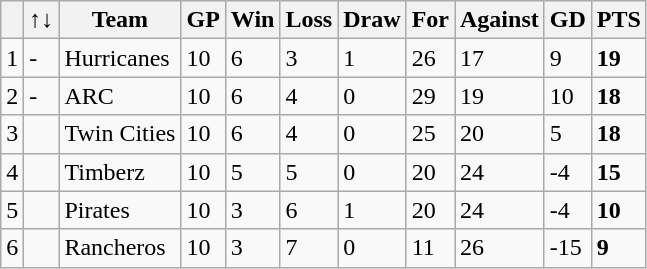<table class="wikitable">
<tr>
<th></th>
<th>↑↓</th>
<th>Team</th>
<th>GP</th>
<th>Win</th>
<th>Loss</th>
<th>Draw</th>
<th>For</th>
<th>Against</th>
<th>GD</th>
<th><strong>PTS</strong></th>
</tr>
<tr>
<td>1</td>
<td>-</td>
<td>Hurricanes</td>
<td>10</td>
<td>6</td>
<td>3</td>
<td>1</td>
<td>26</td>
<td>17</td>
<td>9</td>
<td><strong>19</strong></td>
</tr>
<tr>
<td>2</td>
<td>-</td>
<td>ARC</td>
<td>10</td>
<td>6</td>
<td>4</td>
<td>0</td>
<td>29</td>
<td>19</td>
<td>10</td>
<td><strong>18</strong></td>
</tr>
<tr>
<td>3</td>
<td></td>
<td>Twin Cities</td>
<td>10</td>
<td>6</td>
<td>4</td>
<td>0</td>
<td>25</td>
<td>20</td>
<td>5</td>
<td><strong>18</strong></td>
</tr>
<tr>
<td>4</td>
<td></td>
<td>Timberz</td>
<td>10</td>
<td>5</td>
<td>5</td>
<td>0</td>
<td>20</td>
<td>24</td>
<td>-4</td>
<td><strong>15</strong></td>
</tr>
<tr>
<td>5</td>
<td></td>
<td>Pirates</td>
<td>10</td>
<td>3</td>
<td>6</td>
<td>1</td>
<td>20</td>
<td>24</td>
<td>-4</td>
<td><strong>10</strong></td>
</tr>
<tr>
<td>6</td>
<td></td>
<td>Rancheros</td>
<td>10</td>
<td>3</td>
<td>7</td>
<td>0</td>
<td>11</td>
<td>26</td>
<td>-15</td>
<td><strong>9</strong></td>
</tr>
</table>
